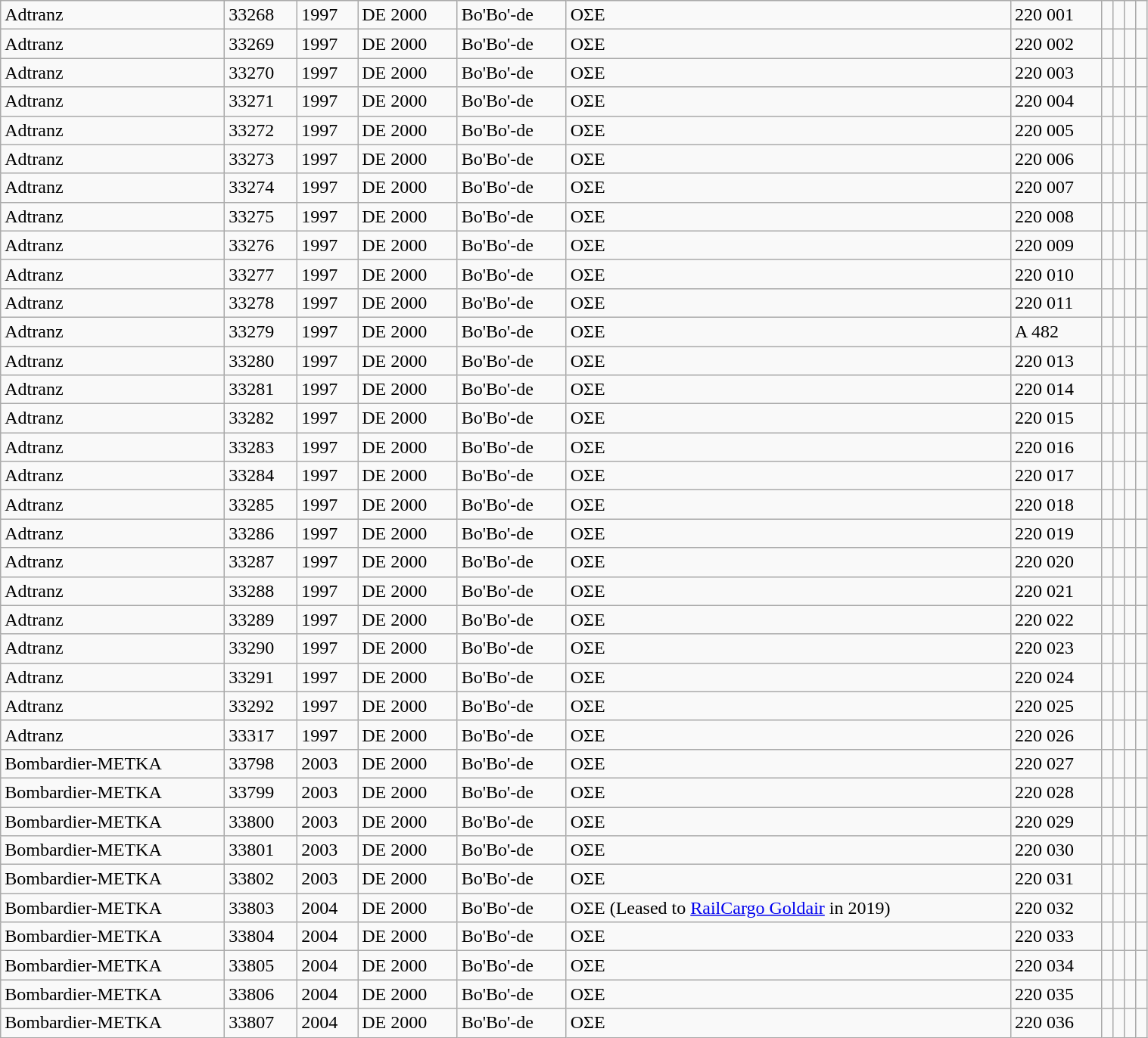<table class="wikitable sortable" style="width:80%">
<tr>
<td>Adtranz</td>
<td>33268</td>
<td>1997</td>
<td>DE 2000</td>
<td>Bo'Bo'-de</td>
<td>ΟΣΕ</td>
<td>220 001</td>
<td></td>
<td></td>
<td></td>
<td></td>
</tr>
<tr>
<td>Adtranz</td>
<td>33269</td>
<td>1997</td>
<td>DE 2000</td>
<td>Bo'Bo'-de</td>
<td>ΟΣΕ</td>
<td>220 002</td>
<td></td>
<td></td>
<td></td>
<td></td>
</tr>
<tr>
<td>Adtranz</td>
<td>33270</td>
<td>1997</td>
<td>DE 2000</td>
<td>Bo'Bo'-de</td>
<td>ΟΣΕ</td>
<td>220 003</td>
<td></td>
<td></td>
<td></td>
<td></td>
</tr>
<tr>
<td>Adtranz</td>
<td>33271</td>
<td>1997</td>
<td>DE 2000</td>
<td>Bo'Bo'-de</td>
<td>ΟΣΕ</td>
<td>220 004</td>
<td></td>
<td></td>
<td></td>
<td></td>
</tr>
<tr>
<td>Adtranz</td>
<td>33272</td>
<td>1997</td>
<td>DE 2000</td>
<td>Bo'Bo'-de</td>
<td>ΟΣΕ</td>
<td>220 005</td>
<td></td>
<td></td>
<td></td>
<td></td>
</tr>
<tr>
<td>Adtranz</td>
<td>33273</td>
<td>1997</td>
<td>DE 2000</td>
<td>Bo'Bo'-de</td>
<td>ΟΣΕ</td>
<td>220 006</td>
<td></td>
<td></td>
<td></td>
<td></td>
</tr>
<tr>
<td>Adtranz</td>
<td>33274</td>
<td>1997</td>
<td>DE 2000</td>
<td>Bo'Bo'-de</td>
<td>ΟΣΕ</td>
<td>220 007</td>
<td></td>
<td></td>
<td></td>
<td></td>
</tr>
<tr>
<td>Adtranz</td>
<td>33275</td>
<td>1997</td>
<td>DE 2000</td>
<td>Bo'Bo'-de</td>
<td>ΟΣΕ</td>
<td>220 008</td>
<td></td>
<td></td>
<td></td>
<td></td>
</tr>
<tr>
<td>Adtranz</td>
<td>33276</td>
<td>1997</td>
<td>DE 2000</td>
<td>Bo'Bo'-de</td>
<td>ΟΣΕ</td>
<td>220 009</td>
<td></td>
<td></td>
<td></td>
<td></td>
</tr>
<tr>
<td>Adtranz</td>
<td>33277</td>
<td>1997</td>
<td>DE 2000</td>
<td>Bo'Bo'-de</td>
<td>ΟΣΕ</td>
<td>220 010</td>
<td></td>
<td></td>
<td></td>
<td></td>
</tr>
<tr>
<td>Adtranz</td>
<td>33278</td>
<td>1997</td>
<td>DE 2000</td>
<td>Bo'Bo'-de</td>
<td>ΟΣΕ</td>
<td>220 011</td>
<td></td>
<td></td>
<td></td>
<td></td>
</tr>
<tr>
<td>Adtranz</td>
<td>33279</td>
<td>1997</td>
<td>DE 2000</td>
<td>Bo'Bo'-de</td>
<td>ΟΣΕ</td>
<td>A 482</td>
<td></td>
<td></td>
<td></td>
<td></td>
</tr>
<tr>
<td>Adtranz</td>
<td>33280</td>
<td>1997</td>
<td>DE 2000</td>
<td>Bo'Bo'-de</td>
<td>ΟΣΕ</td>
<td>220 013</td>
<td></td>
<td></td>
<td></td>
<td></td>
</tr>
<tr>
<td>Adtranz</td>
<td>33281</td>
<td>1997</td>
<td>DE 2000</td>
<td>Bo'Bo'-de</td>
<td>ΟΣΕ</td>
<td>220 014</td>
<td></td>
<td></td>
<td></td>
<td></td>
</tr>
<tr>
<td>Adtranz</td>
<td>33282</td>
<td>1997</td>
<td>DE 2000</td>
<td>Bo'Bo'-de</td>
<td>ΟΣΕ</td>
<td>220 015</td>
<td></td>
<td></td>
<td></td>
<td></td>
</tr>
<tr>
<td>Adtranz</td>
<td>33283</td>
<td>1997</td>
<td>DE 2000</td>
<td>Bo'Bo'-de</td>
<td>ΟΣΕ</td>
<td>220 016</td>
<td></td>
<td></td>
<td></td>
<td></td>
</tr>
<tr>
<td>Adtranz</td>
<td>33284</td>
<td>1997</td>
<td>DE 2000</td>
<td>Bo'Bo'-de</td>
<td>ΟΣΕ</td>
<td>220 017</td>
<td></td>
<td></td>
<td></td>
<td></td>
</tr>
<tr>
<td>Adtranz</td>
<td>33285</td>
<td>1997</td>
<td>DE 2000</td>
<td>Bo'Bo'-de</td>
<td>ΟΣΕ</td>
<td>220 018</td>
<td></td>
<td></td>
<td></td>
<td></td>
</tr>
<tr>
<td>Adtranz</td>
<td>33286</td>
<td>1997</td>
<td>DE 2000</td>
<td>Bo'Bo'-de</td>
<td>ΟΣΕ</td>
<td>220 019</td>
<td></td>
<td></td>
<td></td>
<td></td>
</tr>
<tr>
<td>Adtranz</td>
<td>33287</td>
<td>1997</td>
<td>DE 2000</td>
<td>Bo'Bo'-de</td>
<td>ΟΣΕ</td>
<td>220 020</td>
<td></td>
<td></td>
<td></td>
<td></td>
</tr>
<tr>
<td>Adtranz</td>
<td>33288</td>
<td>1997</td>
<td>DE 2000</td>
<td>Bo'Bo'-de</td>
<td>ΟΣΕ</td>
<td>220 021</td>
<td></td>
<td></td>
<td></td>
<td></td>
</tr>
<tr>
<td>Adtranz</td>
<td>33289</td>
<td>1997</td>
<td>DE 2000</td>
<td>Bo'Bo'-de</td>
<td>ΟΣΕ</td>
<td>220 022</td>
<td></td>
<td></td>
<td></td>
<td></td>
</tr>
<tr>
<td>Adtranz</td>
<td>33290</td>
<td>1997</td>
<td>DE 2000</td>
<td>Bo'Bo'-de</td>
<td>ΟΣΕ</td>
<td>220 023</td>
<td></td>
<td></td>
<td></td>
<td></td>
</tr>
<tr>
<td>Adtranz</td>
<td>33291</td>
<td>1997</td>
<td>DE 2000</td>
<td>Bo'Bo'-de</td>
<td>ΟΣΕ</td>
<td>220 024</td>
<td></td>
<td></td>
<td></td>
<td></td>
</tr>
<tr>
<td>Adtranz</td>
<td>33292</td>
<td>1997</td>
<td>DE 2000</td>
<td>Bo'Bo'-de</td>
<td>ΟΣΕ</td>
<td>220 025</td>
<td></td>
<td></td>
<td></td>
<td></td>
</tr>
<tr>
<td>Adtranz</td>
<td>33317</td>
<td>1997</td>
<td>DE 2000</td>
<td>Bo'Bo'-de</td>
<td>ΟΣΕ</td>
<td>220 026</td>
<td></td>
<td></td>
<td></td>
<td></td>
</tr>
<tr>
<td>Bombardier-ΜΕΤΚΑ</td>
<td>33798</td>
<td>2003</td>
<td>DE 2000</td>
<td>Bo'Bo'-de</td>
<td>ΟΣΕ</td>
<td>220 027</td>
<td></td>
<td></td>
<td></td>
<td></td>
</tr>
<tr>
<td>Bombardier-ΜΕΤΚΑ</td>
<td>33799</td>
<td>2003</td>
<td>DE 2000</td>
<td>Bo'Bo'-de</td>
<td>ΟΣΕ</td>
<td>220 028</td>
<td></td>
<td></td>
<td></td>
<td></td>
</tr>
<tr>
<td>Bombardier-ΜΕΤΚΑ</td>
<td>33800</td>
<td>2003</td>
<td>DE 2000</td>
<td>Bo'Bo'-de</td>
<td>ΟΣΕ</td>
<td>220 029</td>
<td></td>
<td></td>
<td></td>
<td></td>
</tr>
<tr>
<td>Bombardier-ΜΕΤΚΑ</td>
<td>33801</td>
<td>2003</td>
<td>DE 2000</td>
<td>Bo'Bo'-de</td>
<td>ΟΣΕ</td>
<td>220 030</td>
<td></td>
<td></td>
<td></td>
<td></td>
</tr>
<tr>
<td>Bombardier-ΜΕΤΚΑ</td>
<td>33802</td>
<td>2003</td>
<td>DE 2000</td>
<td>Bo'Bo'-de</td>
<td>ΟΣΕ</td>
<td>220 031</td>
<td></td>
<td></td>
<td></td>
<td></td>
</tr>
<tr>
<td>Bombardier-ΜΕΤΚΑ</td>
<td>33803</td>
<td>2004</td>
<td>DE 2000</td>
<td>Bo'Bo'-de</td>
<td>ΟΣΕ (Leased to <a href='#'>RailCargo Goldair</a> in 2019)</td>
<td>220 032</td>
<td></td>
<td></td>
<td></td>
<td></td>
</tr>
<tr>
<td>Bombardier-ΜΕΤΚΑ</td>
<td>33804</td>
<td>2004</td>
<td>DE 2000</td>
<td>Bo'Bo'-de</td>
<td>ΟΣΕ</td>
<td>220 033</td>
<td></td>
<td></td>
<td></td>
<td></td>
</tr>
<tr>
<td>Bombardier-ΜΕΤΚΑ</td>
<td>33805</td>
<td>2004</td>
<td>DE 2000</td>
<td>Bo'Bo'-de</td>
<td>ΟΣΕ</td>
<td>220 034</td>
<td></td>
<td></td>
<td></td>
<td></td>
</tr>
<tr>
<td>Bombardier-ΜΕΤΚΑ</td>
<td>33806</td>
<td>2004</td>
<td>DE 2000</td>
<td>Bo'Bo'-de</td>
<td>ΟΣΕ</td>
<td>220 035</td>
<td></td>
<td></td>
<td></td>
<td></td>
</tr>
<tr>
<td>Bombardier-ΜΕΤΚΑ</td>
<td>33807</td>
<td>2004</td>
<td>DE 2000</td>
<td>Bo'Bo'-de</td>
<td>ΟΣΕ</td>
<td>220 036</td>
<td></td>
<td></td>
<td></td>
<td></td>
</tr>
</table>
